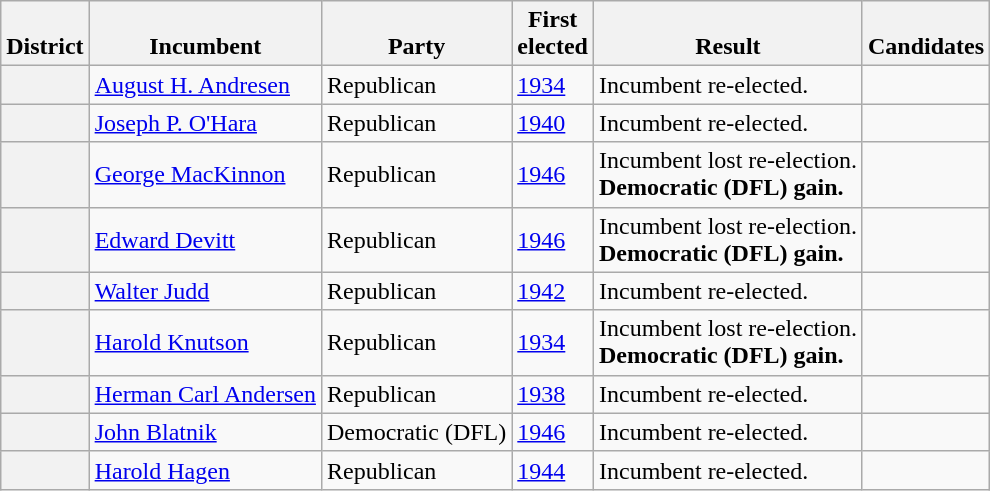<table class=wikitable>
<tr valign=bottom>
<th>District</th>
<th>Incumbent</th>
<th>Party</th>
<th>First<br>elected</th>
<th>Result</th>
<th>Candidates</th>
</tr>
<tr>
<th></th>
<td><a href='#'>August H. Andresen</a></td>
<td>Republican</td>
<td><a href='#'>1934</a></td>
<td>Incumbent re-elected.</td>
<td nowrap></td>
</tr>
<tr>
<th></th>
<td><a href='#'>Joseph P. O'Hara</a></td>
<td>Republican</td>
<td><a href='#'>1940</a></td>
<td>Incumbent re-elected.</td>
<td nowrap></td>
</tr>
<tr>
<th></th>
<td><a href='#'>George MacKinnon</a></td>
<td>Republican</td>
<td><a href='#'>1946</a></td>
<td>Incumbent lost re-election.<br><strong>Democratic (DFL) gain.</strong></td>
<td nowrap></td>
</tr>
<tr>
<th></th>
<td><a href='#'>Edward Devitt</a></td>
<td>Republican</td>
<td><a href='#'>1946</a></td>
<td>Incumbent lost re-election.<br><strong>Democratic (DFL) gain.</strong></td>
<td nowrap></td>
</tr>
<tr>
<th></th>
<td><a href='#'>Walter Judd</a></td>
<td>Republican</td>
<td><a href='#'>1942</a></td>
<td>Incumbent re-elected.</td>
<td nowrap></td>
</tr>
<tr>
<th></th>
<td><a href='#'>Harold Knutson</a></td>
<td>Republican</td>
<td><a href='#'>1934</a></td>
<td>Incumbent lost re-election.<br><strong>Democratic (DFL) gain.</strong></td>
<td nowrap></td>
</tr>
<tr>
<th></th>
<td><a href='#'>Herman Carl Andersen</a></td>
<td>Republican</td>
<td><a href='#'>1938</a></td>
<td>Incumbent re-elected.</td>
<td nowrap></td>
</tr>
<tr>
<th></th>
<td><a href='#'>John Blatnik</a></td>
<td>Democratic (DFL)</td>
<td><a href='#'>1946</a></td>
<td>Incumbent re-elected.</td>
<td nowrap></td>
</tr>
<tr>
<th></th>
<td><a href='#'>Harold Hagen</a></td>
<td>Republican</td>
<td><a href='#'>1944</a></td>
<td>Incumbent re-elected.</td>
<td nowrap></td>
</tr>
</table>
